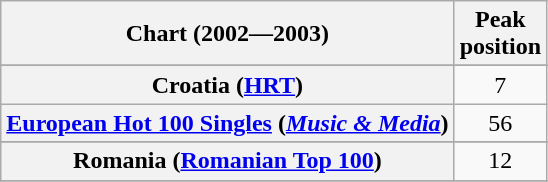<table class="wikitable sortable plainrowheaders" style="text-align:center">
<tr>
<th>Chart (2002—2003)</th>
<th>Peak<br>position</th>
</tr>
<tr>
</tr>
<tr>
</tr>
<tr>
</tr>
<tr>
</tr>
<tr>
<th scope="row">Croatia (<a href='#'>HRT</a>)</th>
<td>7</td>
</tr>
<tr>
<th scope="row"><a href='#'>European Hot 100 Singles</a> (<em><a href='#'>Music & Media</a></em>)</th>
<td>56</td>
</tr>
<tr>
</tr>
<tr>
</tr>
<tr>
</tr>
<tr>
</tr>
<tr>
</tr>
<tr>
</tr>
<tr>
</tr>
<tr>
</tr>
<tr>
<th scope="row">Romania (<a href='#'>Romanian Top 100</a>)</th>
<td>12</td>
</tr>
<tr>
</tr>
<tr>
</tr>
<tr>
</tr>
<tr>
</tr>
</table>
